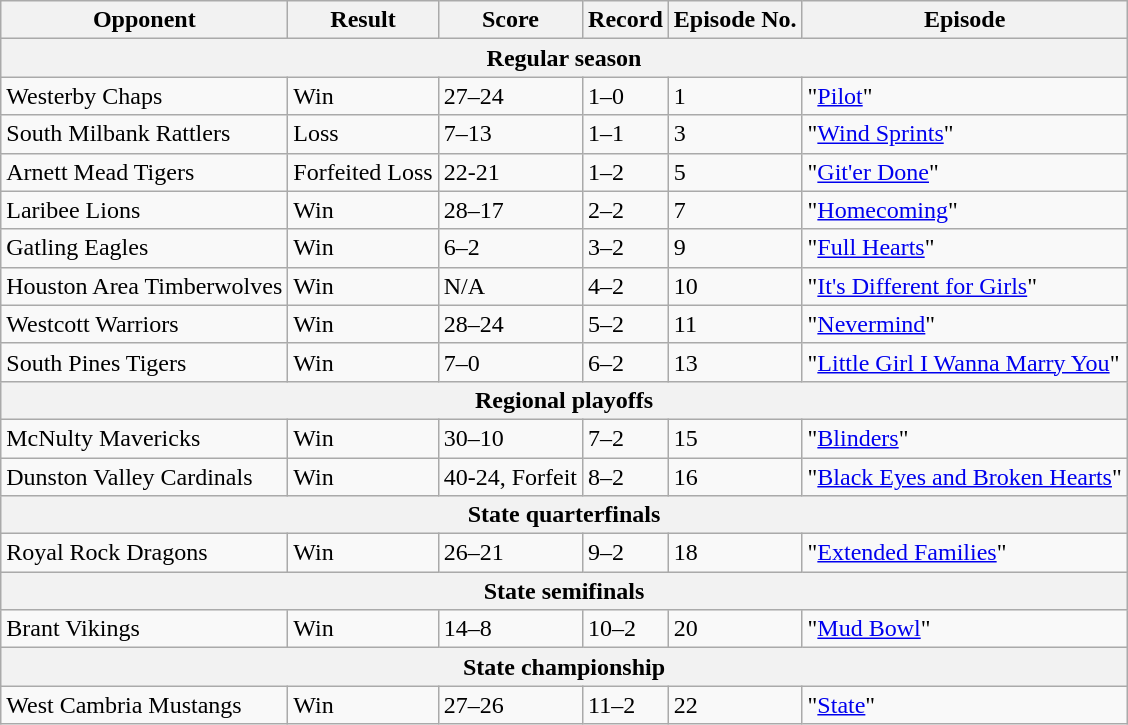<table class="wikitable">
<tr>
<th>Opponent</th>
<th>Result</th>
<th>Score</th>
<th>Record</th>
<th>Episode No.</th>
<th>Episode</th>
</tr>
<tr>
<th colspan="7">Regular season</th>
</tr>
<tr>
<td>Westerby Chaps</td>
<td>Win</td>
<td>27–24</td>
<td>1–0</td>
<td>1</td>
<td>"<a href='#'>Pilot</a>"</td>
</tr>
<tr>
<td>South Milbank Rattlers</td>
<td>Loss</td>
<td>7–13</td>
<td>1–1</td>
<td>3</td>
<td>"<a href='#'>Wind Sprints</a>"</td>
</tr>
<tr>
<td>Arnett Mead Tigers</td>
<td>Forfeited Loss</td>
<td>22-21</td>
<td>1–2</td>
<td>5</td>
<td>"<a href='#'>Git'er Done</a>"</td>
</tr>
<tr>
<td>Laribee Lions</td>
<td>Win</td>
<td>28–17</td>
<td>2–2</td>
<td>7</td>
<td>"<a href='#'>Homecoming</a>"</td>
</tr>
<tr>
<td>Gatling Eagles</td>
<td>Win</td>
<td>6–2</td>
<td>3–2</td>
<td>9</td>
<td>"<a href='#'>Full Hearts</a>"</td>
</tr>
<tr>
<td>Houston Area Timberwolves</td>
<td>Win</td>
<td>N/A</td>
<td>4–2</td>
<td>10</td>
<td>"<a href='#'>It's Different for Girls</a>"</td>
</tr>
<tr>
<td>Westcott Warriors</td>
<td>Win</td>
<td>28–24</td>
<td>5–2</td>
<td>11</td>
<td>"<a href='#'>Nevermind</a>"</td>
</tr>
<tr>
<td>South Pines Tigers</td>
<td>Win</td>
<td>7–0</td>
<td>6–2</td>
<td>13</td>
<td>"<a href='#'>Little Girl I Wanna Marry You</a>"</td>
</tr>
<tr>
<th colspan="7">Regional playoffs</th>
</tr>
<tr>
<td>McNulty Mavericks</td>
<td>Win</td>
<td>30–10</td>
<td>7–2</td>
<td>15</td>
<td>"<a href='#'>Blinders</a>"</td>
</tr>
<tr>
<td>Dunston Valley Cardinals</td>
<td>Win</td>
<td>40-24, Forfeit</td>
<td>8–2</td>
<td>16</td>
<td>"<a href='#'>Black Eyes and Broken Hearts</a>"</td>
</tr>
<tr>
<th colspan="7">State quarterfinals</th>
</tr>
<tr>
<td>Royal Rock Dragons</td>
<td>Win</td>
<td>26–21</td>
<td>9–2</td>
<td>18</td>
<td>"<a href='#'>Extended Families</a>"</td>
</tr>
<tr>
<th colspan="7">State semifinals</th>
</tr>
<tr>
<td>Brant Vikings</td>
<td>Win</td>
<td>14–8</td>
<td>10–2</td>
<td>20</td>
<td>"<a href='#'>Mud Bowl</a>"</td>
</tr>
<tr>
<th colspan="7">State championship</th>
</tr>
<tr>
<td>West Cambria Mustangs</td>
<td>Win</td>
<td>27–26</td>
<td>11–2</td>
<td>22</td>
<td>"<a href='#'>State</a>"</td>
</tr>
</table>
